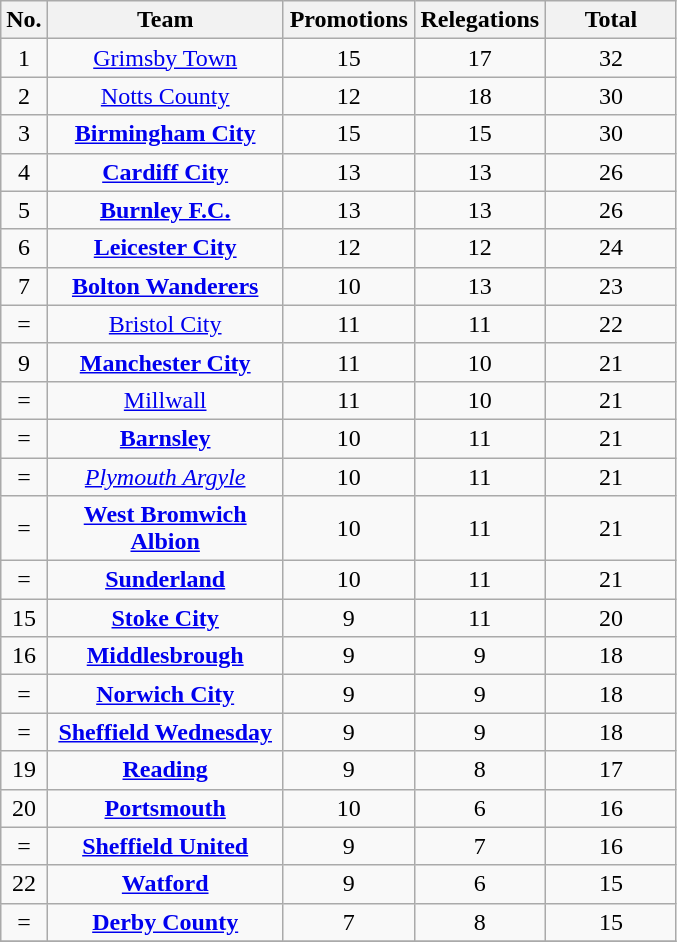<table class="wikitable sortable" style="text-align:center;">
<tr>
<th>No.</th>
<th width="150">Team</th>
<th width="80">Promotions</th>
<th width="80">Relegations</th>
<th width="80">Total</th>
</tr>
<tr>
<td>1</td>
<td style="text-align:center;"><a href='#'>Grimsby Town</a></td>
<td>15</td>
<td>17</td>
<td>32</td>
</tr>
<tr>
<td>2</td>
<td style="text-align:center;"><a href='#'>Notts County</a></td>
<td>12</td>
<td>18</td>
<td>30</td>
</tr>
<tr>
<td>3</td>
<td style="text-align:center;"><strong><a href='#'>Birmingham City</a></strong></td>
<td>15</td>
<td>15</td>
<td>30</td>
</tr>
<tr>
<td>4</td>
<td style="text-align:center;"><strong><a href='#'>Cardiff City</a></strong></td>
<td>13</td>
<td>13</td>
<td>26</td>
</tr>
<tr>
<td>5</td>
<td style="text-align:center;"><strong><a href='#'>Burnley F.C.</a></strong></td>
<td>13</td>
<td>13</td>
<td>26</td>
</tr>
<tr>
<td>6</td>
<td style="text-align:center;"><strong><a href='#'>Leicester City</a></strong></td>
<td>12</td>
<td>12</td>
<td>24</td>
</tr>
<tr>
<td>7</td>
<td style="text-align:center;"><strong><a href='#'>Bolton Wanderers</a></strong></td>
<td>10</td>
<td>13</td>
<td>23</td>
</tr>
<tr>
<td data-sort-value="7.1">=</td>
<td style="text-align:center;"><a href='#'>Bristol City</a></td>
<td>11</td>
<td>11</td>
<td>22</td>
</tr>
<tr>
<td>9</td>
<td style="text-align:center;"><strong><a href='#'>Manchester City</a></strong></td>
<td>11</td>
<td>10</td>
<td>21</td>
</tr>
<tr>
<td data-sort-value="8.1">=</td>
<td style="text-align:center;"><a href='#'>Millwall</a></td>
<td>11</td>
<td>10</td>
<td>21</td>
</tr>
<tr>
<td data-sort-value="8.1">=</td>
<td style="text-align:center;"><strong><a href='#'>Barnsley</a></strong></td>
<td>10</td>
<td>11</td>
<td>21</td>
</tr>
<tr>
<td data-sort-value="8.1">=</td>
<td style="text-align:center;"><em><a href='#'>Plymouth Argyle</a></em></td>
<td>10</td>
<td>11</td>
<td>21</td>
</tr>
<tr>
<td data-sort-value="8.1">=</td>
<td style="text-align:center;"><strong><a href='#'>West Bromwich Albion</a></strong></td>
<td>10</td>
<td>11</td>
<td>21</td>
</tr>
<tr>
<td>=</td>
<td style="text-align:center;"><strong><a href='#'>Sunderland</a></strong></td>
<td>10</td>
<td>11</td>
<td>21</td>
</tr>
<tr>
<td>15</td>
<td style="text-align:center;"><strong><a href='#'>Stoke City</a></strong></td>
<td>9</td>
<td>11</td>
<td>20</td>
</tr>
<tr>
<td>16</td>
<td style="text-align:center;"><strong><a href='#'>Middlesbrough</a></strong></td>
<td>9</td>
<td>9</td>
<td>18</td>
</tr>
<tr>
<td data-sort-value="16.1">=</td>
<td style="text-align:center;"><strong><a href='#'>Norwich City</a></strong></td>
<td>9</td>
<td>9</td>
<td>18</td>
</tr>
<tr>
<td data-sort-value="16.1">=</td>
<td style="text-align:center;"><strong><a href='#'>Sheffield Wednesday</a></strong></td>
<td>9</td>
<td>9</td>
<td>18</td>
</tr>
<tr>
<td>19</td>
<td style="text-align:center;"><strong><a href='#'>Reading</a></strong></td>
<td>9</td>
<td>8</td>
<td>17</td>
</tr>
<tr>
<td>20</td>
<td style="text-align:center;"><strong><a href='#'>Portsmouth</a></strong></td>
<td>10</td>
<td>6</td>
<td>16</td>
</tr>
<tr>
<td data-sort-value="20.1">=</td>
<td style="text-align:center;"><strong><a href='#'>Sheffield United</a></strong></td>
<td>9</td>
<td>7</td>
<td>16</td>
</tr>
<tr>
<td>22</td>
<td style="text-align:center;"><strong><a href='#'>Watford</a></strong></td>
<td>9</td>
<td>6</td>
<td>15</td>
</tr>
<tr>
<td>=</td>
<td style="text-align:center;"><strong><a href='#'>Derby County</a></strong></td>
<td>7</td>
<td>8</td>
<td>15</td>
</tr>
<tr>
</tr>
</table>
